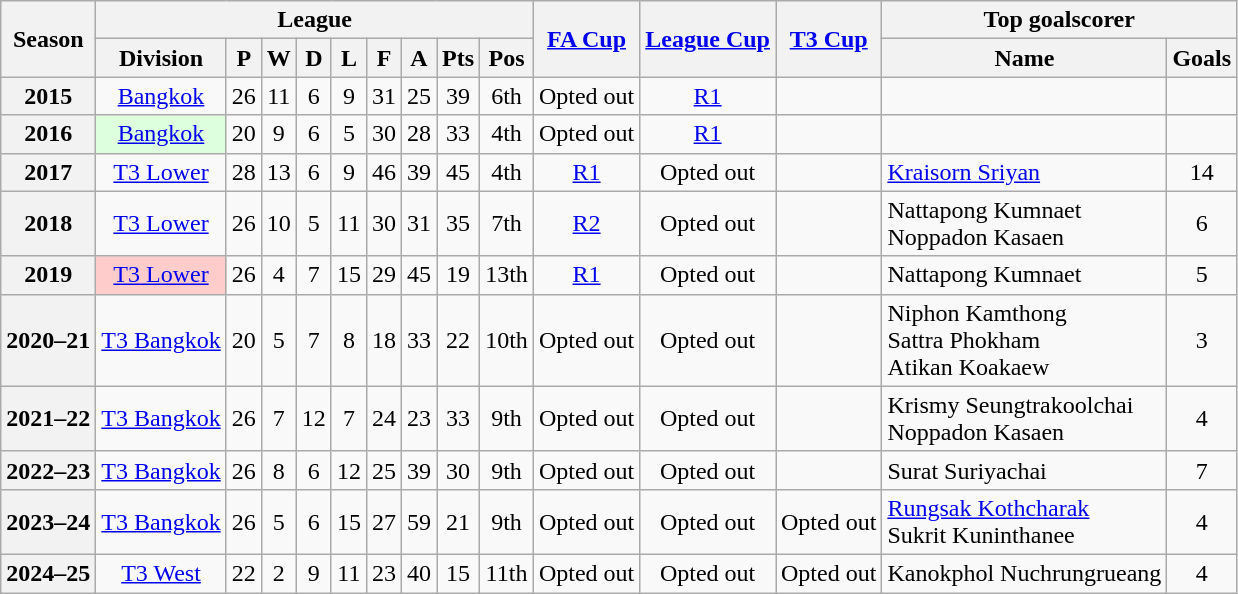<table class="wikitable" style="text-align: center">
<tr>
<th rowspan=2>Season</th>
<th colspan=9>League</th>
<th rowspan=2><a href='#'>FA Cup</a></th>
<th rowspan=2><a href='#'>League Cup</a></th>
<th rowspan=2><a href='#'>T3 Cup</a></th>
<th colspan=2>Top goalscorer</th>
</tr>
<tr>
<th>Division</th>
<th>P</th>
<th>W</th>
<th>D</th>
<th>L</th>
<th>F</th>
<th>A</th>
<th>Pts</th>
<th>Pos</th>
<th>Name</th>
<th>Goals</th>
</tr>
<tr>
<th>2015</th>
<td><a href='#'>Bangkok</a></td>
<td>26</td>
<td>11</td>
<td>6</td>
<td>9</td>
<td>31</td>
<td>25</td>
<td>39</td>
<td>6th</td>
<td>Opted out</td>
<td><a href='#'>R1</a></td>
<td></td>
<td></td>
<td></td>
</tr>
<tr>
<th>2016</th>
<td bgcolor="#DDFFDD"><a href='#'>Bangkok</a></td>
<td>20</td>
<td>9</td>
<td>6</td>
<td>5</td>
<td>30</td>
<td>28</td>
<td>33</td>
<td>4th</td>
<td>Opted out</td>
<td><a href='#'>R1</a></td>
<td></td>
<td></td>
<td></td>
</tr>
<tr>
<th>2017</th>
<td><a href='#'>T3 Lower</a></td>
<td>28</td>
<td>13</td>
<td>6</td>
<td>9</td>
<td>46</td>
<td>39</td>
<td>45</td>
<td>4th</td>
<td><a href='#'>R1</a></td>
<td>Opted out</td>
<td></td>
<td align=left> <a href='#'>Kraisorn Sriyan</a></td>
<td>14</td>
</tr>
<tr>
<th>2018</th>
<td><a href='#'>T3 Lower</a></td>
<td>26</td>
<td>10</td>
<td>5</td>
<td>11</td>
<td>30</td>
<td>31</td>
<td>35</td>
<td>7th</td>
<td><a href='#'>R2</a></td>
<td>Opted out</td>
<td></td>
<td align="left"> Nattapong Kumnaet<br> Noppadon Kasaen</td>
<td>6</td>
</tr>
<tr>
<th>2019</th>
<td bgcolor="#FFCCCC"><a href='#'>T3 Lower</a></td>
<td>26</td>
<td>4</td>
<td>7</td>
<td>15</td>
<td>29</td>
<td>45</td>
<td>19</td>
<td>13th</td>
<td><a href='#'>R1</a></td>
<td>Opted out</td>
<td></td>
<td align="left"> Nattapong Kumnaet</td>
<td>5</td>
</tr>
<tr>
<th>2020–21</th>
<td><a href='#'>T3 Bangkok</a></td>
<td>20</td>
<td>5</td>
<td>7</td>
<td>8</td>
<td>18</td>
<td>33</td>
<td>22</td>
<td>10th</td>
<td>Opted out</td>
<td>Opted out</td>
<td></td>
<td align="left"> Niphon Kamthong<br> Sattra Phokham<br> Atikan Koakaew</td>
<td>3</td>
</tr>
<tr>
<th>2021–22</th>
<td><a href='#'>T3 Bangkok</a></td>
<td>26</td>
<td>7</td>
<td>12</td>
<td>7</td>
<td>24</td>
<td>23</td>
<td>33</td>
<td>9th</td>
<td>Opted out</td>
<td>Opted out</td>
<td></td>
<td align="left"> Krismy Seungtrakoolchai<br> Noppadon Kasaen</td>
<td>4</td>
</tr>
<tr>
<th>2022–23</th>
<td><a href='#'>T3 Bangkok</a></td>
<td>26</td>
<td>8</td>
<td>6</td>
<td>12</td>
<td>25</td>
<td>39</td>
<td>30</td>
<td>9th</td>
<td>Opted out</td>
<td>Opted out</td>
<td></td>
<td align="left"> Surat Suriyachai</td>
<td>7</td>
</tr>
<tr>
<th>2023–24</th>
<td><a href='#'>T3 Bangkok</a></td>
<td>26</td>
<td>5</td>
<td>6</td>
<td>15</td>
<td>27</td>
<td>59</td>
<td>21</td>
<td>9th</td>
<td>Opted out</td>
<td>Opted out</td>
<td>Opted out</td>
<td align="left"> <a href='#'>Rungsak Kothcharak</a><br> Sukrit Kuninthanee</td>
<td>4</td>
</tr>
<tr>
<th>2024–25</th>
<td><a href='#'>T3 West</a></td>
<td>22</td>
<td>2</td>
<td>9</td>
<td>11</td>
<td>23</td>
<td>40</td>
<td>15</td>
<td>11th</td>
<td>Opted out</td>
<td>Opted out</td>
<td>Opted out</td>
<td align="left"> Kanokphol Nuchrungrueang</td>
<td>4</td>
</tr>
</table>
